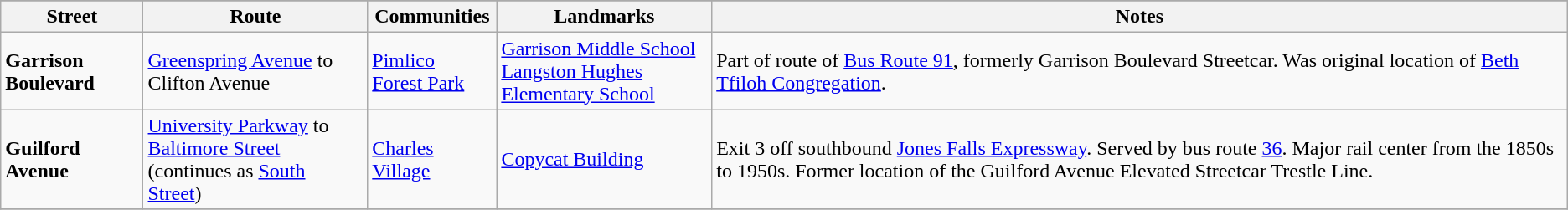<table class="wikitable">
<tr style="background-color:#DDDDDD;text-align:center;">
</tr>
<tr>
<th>Street</th>
<th>Route</th>
<th>Communities</th>
<th>Landmarks</th>
<th>Notes</th>
</tr>
<tr>
<td><strong>Garrison Boulevard</strong></td>
<td><a href='#'>Greenspring Avenue</a> to Clifton Avenue</td>
<td><a href='#'>Pimlico</a><br><a href='#'>Forest Park</a></td>
<td><a href='#'>Garrison Middle School</a><br><a href='#'>Langston Hughes Elementary School</a><br></td>
<td>Part of route of <a href='#'>Bus Route 91</a>, formerly Garrison Boulevard Streetcar. Was original location of <a href='#'>Beth Tfiloh Congregation</a>.</td>
</tr>
<tr>
<td><strong>Guilford Avenue</strong></td>
<td><a href='#'>University Parkway</a> to <a href='#'>Baltimore Street</a><br>(continues as <a href='#'>South Street</a>)</td>
<td><a href='#'>Charles Village</a></td>
<td><a href='#'>Copycat Building</a></td>
<td>Exit 3 off southbound <a href='#'>Jones Falls Expressway</a>. Served by bus route <a href='#'>36</a>. Major rail center from the 1850s to 1950s. Former location of the Guilford Avenue Elevated Streetcar Trestle Line.</td>
</tr>
<tr>
</tr>
</table>
